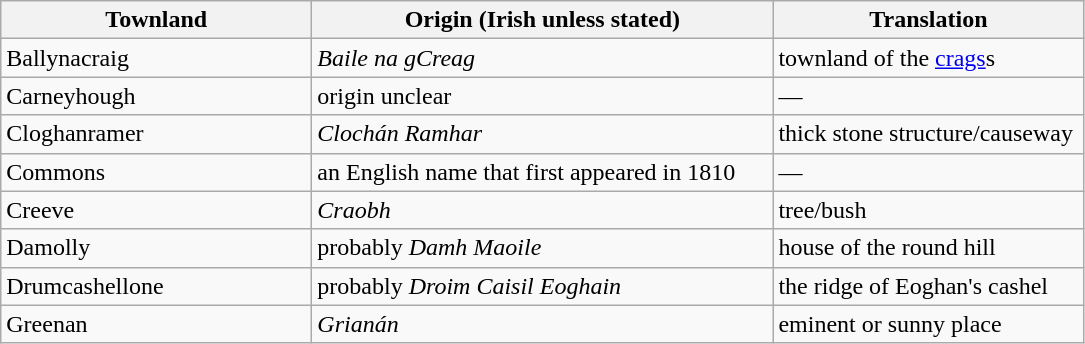<table class="wikitable" style="margin:0; border:1px solid darkgrey;">
<tr>
<th style="width:200px;">Townland</th>
<th style="width:300px;">Origin (Irish unless stated)</th>
<th style="width:200px;">Translation</th>
</tr>
<tr>
<td>Ballynacraig</td>
<td><em>Baile na gCreag</em></td>
<td>townland of the <a href='#'>crags</a>s</td>
</tr>
<tr>
<td>Carneyhough</td>
<td>origin unclear</td>
<td>—</td>
</tr>
<tr>
<td>Cloghanramer</td>
<td><em>Clochán Ramhar</em></td>
<td>thick stone structure/causeway</td>
</tr>
<tr>
<td>Commons</td>
<td>an English name that first appeared in 1810</td>
<td>—</td>
</tr>
<tr>
<td>Creeve</td>
<td><em>Craobh</em></td>
<td>tree/bush</td>
</tr>
<tr>
<td>Damolly</td>
<td>probably <em>Damh Maoile</em></td>
<td>house of the round hill</td>
</tr>
<tr>
<td>Drumcashellone</td>
<td>probably <em>Droim Caisil Eoghain</em></td>
<td>the ridge of Eoghan's cashel</td>
</tr>
<tr>
<td>Greenan</td>
<td><em>Grianán</em></td>
<td>eminent or sunny place</td>
</tr>
</table>
